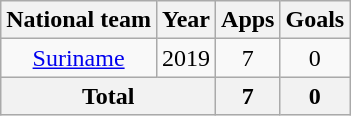<table class="wikitable" style="text-align:center">
<tr>
<th>National team</th>
<th>Year</th>
<th>Apps</th>
<th>Goals</th>
</tr>
<tr>
<td rowspan="1"><a href='#'>Suriname</a></td>
<td>2019</td>
<td>7</td>
<td>0</td>
</tr>
<tr>
<th colspan=2>Total</th>
<th>7</th>
<th>0</th>
</tr>
</table>
